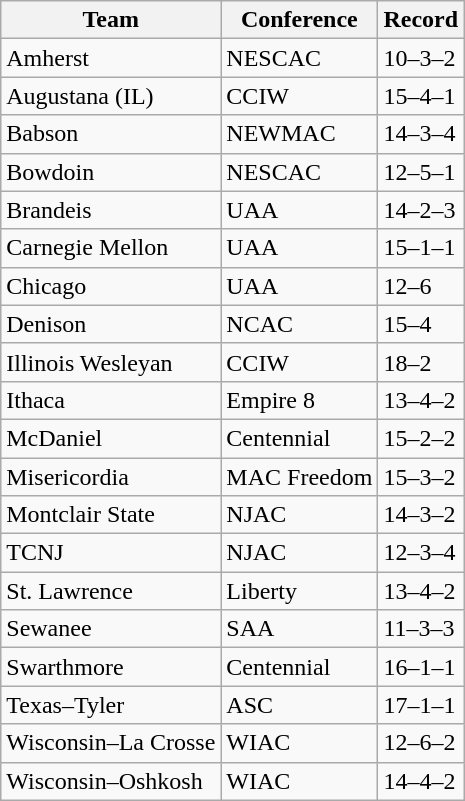<table class="wikitable">
<tr>
<th>Team</th>
<th>Conference</th>
<th>Record</th>
</tr>
<tr>
<td>Amherst</td>
<td>NESCAC</td>
<td>10–3–2</td>
</tr>
<tr>
<td>Augustana (IL)</td>
<td>CCIW</td>
<td>15–4–1</td>
</tr>
<tr>
<td>Babson</td>
<td>NEWMAC</td>
<td>14–3–4</td>
</tr>
<tr>
<td>Bowdoin</td>
<td>NESCAC</td>
<td>12–5–1</td>
</tr>
<tr>
<td>Brandeis</td>
<td>UAA</td>
<td>14–2–3</td>
</tr>
<tr>
<td>Carnegie Mellon</td>
<td>UAA</td>
<td>15–1–1</td>
</tr>
<tr>
<td>Chicago</td>
<td>UAA</td>
<td>12–6</td>
</tr>
<tr>
<td>Denison</td>
<td>NCAC</td>
<td>15–4</td>
</tr>
<tr>
<td>Illinois Wesleyan</td>
<td>CCIW</td>
<td>18–2</td>
</tr>
<tr>
<td>Ithaca</td>
<td>Empire 8</td>
<td>13–4–2</td>
</tr>
<tr>
<td>McDaniel</td>
<td>Centennial</td>
<td>15–2–2</td>
</tr>
<tr>
<td>Misericordia</td>
<td>MAC Freedom</td>
<td>15–3–2</td>
</tr>
<tr>
<td>Montclair State</td>
<td>NJAC</td>
<td>14–3–2</td>
</tr>
<tr>
<td>TCNJ</td>
<td>NJAC</td>
<td>12–3–4</td>
</tr>
<tr>
<td>St. Lawrence</td>
<td>Liberty</td>
<td>13–4–2</td>
</tr>
<tr>
<td>Sewanee</td>
<td>SAA</td>
<td>11–3–3</td>
</tr>
<tr>
<td>Swarthmore</td>
<td>Centennial</td>
<td>16–1–1</td>
</tr>
<tr>
<td>Texas–Tyler</td>
<td>ASC</td>
<td>17–1–1</td>
</tr>
<tr>
<td>Wisconsin–La Crosse</td>
<td>WIAC</td>
<td>12–6–2</td>
</tr>
<tr>
<td>Wisconsin–Oshkosh</td>
<td>WIAC</td>
<td>14–4–2</td>
</tr>
</table>
